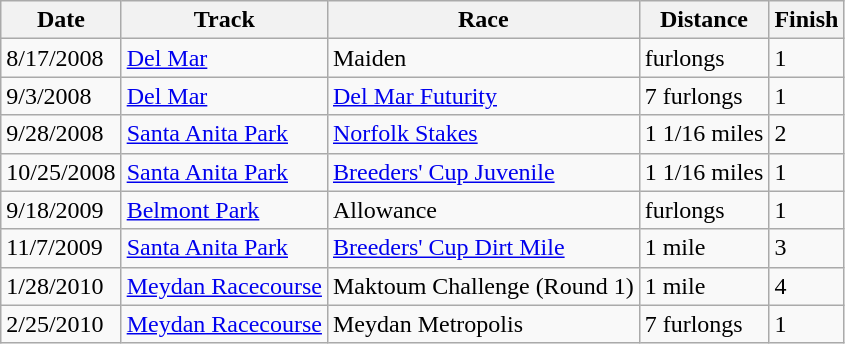<table class="wikitable sortable">
<tr>
<th>Date</th>
<th>Track</th>
<th>Race</th>
<th>Distance</th>
<th>Finish</th>
</tr>
<tr>
<td>8/17/2008</td>
<td><a href='#'>Del Mar</a></td>
<td>Maiden</td>
<td> furlongs</td>
<td>1</td>
</tr>
<tr>
<td>9/3/2008</td>
<td><a href='#'>Del Mar</a></td>
<td><a href='#'>Del Mar Futurity</a></td>
<td>7 furlongs</td>
<td>1</td>
</tr>
<tr>
<td>9/28/2008</td>
<td><a href='#'>Santa Anita Park</a></td>
<td><a href='#'>Norfolk Stakes</a></td>
<td>1 1/16 miles</td>
<td>2</td>
</tr>
<tr>
<td>10/25/2008</td>
<td><a href='#'>Santa Anita Park</a></td>
<td><a href='#'>Breeders' Cup Juvenile</a></td>
<td>1 1/16 miles</td>
<td>1</td>
</tr>
<tr>
<td>9/18/2009</td>
<td><a href='#'>Belmont Park</a></td>
<td>Allowance</td>
<td> furlongs</td>
<td>1</td>
</tr>
<tr>
<td>11/7/2009</td>
<td><a href='#'>Santa Anita Park</a></td>
<td><a href='#'>Breeders' Cup Dirt Mile</a></td>
<td>1 mile</td>
<td>3</td>
</tr>
<tr>
<td>1/28/2010</td>
<td><a href='#'>Meydan Racecourse</a></td>
<td>Maktoum Challenge (Round 1)</td>
<td>1 mile</td>
<td>4</td>
</tr>
<tr>
<td>2/25/2010</td>
<td><a href='#'>Meydan Racecourse</a></td>
<td>Meydan Metropolis</td>
<td>7 furlongs</td>
<td>1</td>
</tr>
</table>
